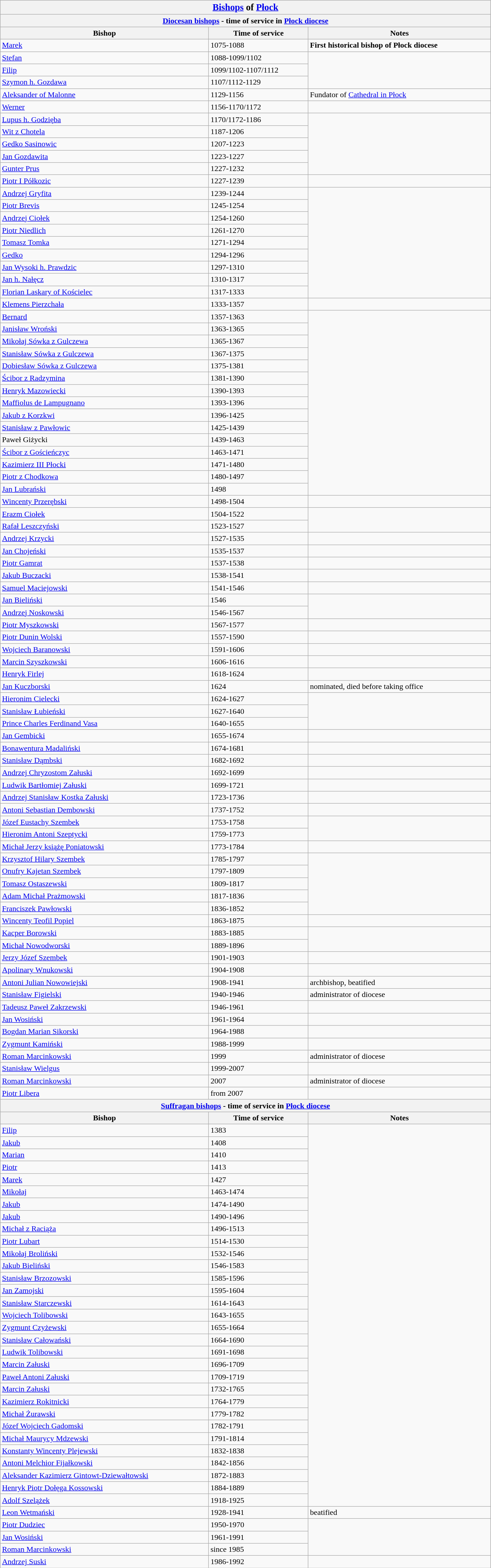<table class="wikitable" width=80%>
<tr>
<th colspan=3><big><strong><a href='#'>Bishops</a> of <a href='#'>Płock</a></strong></big></th>
</tr>
<tr>
<th colspan=3><a href='#'>Diocesan bishops</a> - time of service in <a href='#'>Płock diocese</a></th>
</tr>
<tr>
<th>Bishop</th>
<th>Time of service</th>
<th>Notes</th>
</tr>
<tr>
<td><a href='#'>Marek</a></td>
<td>1075-1088</td>
<td><strong>First historical bishop of Płock diocese</strong></td>
</tr>
<tr>
<td><a href='#'>Stefan</a></td>
<td>1088-1099/1102</td>
</tr>
<tr>
<td><a href='#'>Filip</a></td>
<td>1099/1102-1107/1112</td>
</tr>
<tr>
<td><a href='#'>Szymon h. Gozdawa</a></td>
<td>1107/1112-1129</td>
</tr>
<tr>
<td><a href='#'>Aleksander of Malonne</a></td>
<td>1129-1156</td>
<td>Fundator of <a href='#'>Cathedral in Płock</a></td>
</tr>
<tr>
<td><a href='#'>Werner</a></td>
<td>1156-1170/1172</td>
<td></td>
</tr>
<tr>
<td><a href='#'>Lupus h. Godzięba</a></td>
<td>1170/1172-1186</td>
</tr>
<tr>
<td><a href='#'>Wit z Chotela</a></td>
<td>1187-1206</td>
</tr>
<tr>
<td><a href='#'>Gedko Sasinowic</a></td>
<td>1207-1223</td>
</tr>
<tr>
<td><a href='#'>Jan Gozdawita</a></td>
<td>1223-1227</td>
</tr>
<tr>
<td><a href='#'>Gunter Prus</a></td>
<td>1227-1232</td>
</tr>
<tr>
<td><a href='#'>Piotr I Półkozic</a></td>
<td>1227-1239</td>
<td></td>
</tr>
<tr>
<td><a href='#'>Andrzej Gryfita</a></td>
<td>1239-1244</td>
</tr>
<tr>
<td><a href='#'>Piotr Brevis</a></td>
<td>1245-1254</td>
</tr>
<tr>
<td><a href='#'>Andrzej Ciołek</a></td>
<td>1254-1260</td>
</tr>
<tr>
<td><a href='#'>Piotr Niedlich</a></td>
<td>1261-1270</td>
</tr>
<tr>
<td><a href='#'>Tomasz Tomka</a></td>
<td>1271-1294</td>
</tr>
<tr>
<td><a href='#'>Gedko</a></td>
<td>1294-1296</td>
</tr>
<tr>
<td><a href='#'>Jan Wysoki h. Prawdzic</a></td>
<td>1297-1310</td>
</tr>
<tr>
<td><a href='#'>Jan h. Nałęcz</a></td>
<td>1310-1317</td>
</tr>
<tr>
<td><a href='#'>Florian Laskary of Kościelec</a></td>
<td>1317-1333</td>
</tr>
<tr>
<td><a href='#'>Klemens Pierzchała</a></td>
<td>1333-1357</td>
<td></td>
</tr>
<tr>
<td><a href='#'>Bernard</a></td>
<td>1357-1363</td>
</tr>
<tr>
<td><a href='#'>Janisław Wroński</a></td>
<td>1363-1365</td>
</tr>
<tr>
<td><a href='#'>Mikołaj Sówka z Gulczewa</a></td>
<td>1365-1367</td>
</tr>
<tr>
<td><a href='#'>Stanisław Sówka z Gulczewa</a></td>
<td>1367-1375</td>
</tr>
<tr>
<td><a href='#'>Dobiesław Sówka z Gulczewa</a></td>
<td>1375-1381</td>
</tr>
<tr>
<td><a href='#'>Ścibor z Radzymina</a></td>
<td>1381-1390</td>
</tr>
<tr>
<td><a href='#'>Henryk Mazowiecki</a></td>
<td>1390-1393</td>
</tr>
<tr>
<td><a href='#'>Maffiolus de Lampugnano</a></td>
<td>1393-1396</td>
</tr>
<tr>
<td><a href='#'>Jakub z Korzkwi</a></td>
<td>1396-1425</td>
</tr>
<tr>
<td><a href='#'>Stanisław z Pawłowic</a></td>
<td>1425-1439</td>
</tr>
<tr>
<td>Paweł Giżycki</td>
<td>1439-1463</td>
</tr>
<tr>
<td><a href='#'>Ścibor z Gościeńczyc</a></td>
<td>1463-1471</td>
</tr>
<tr>
<td><a href='#'>Kazimierz III Płocki</a></td>
<td>1471-1480</td>
</tr>
<tr>
<td><a href='#'>Piotr z Chodkowa</a></td>
<td>1480-1497</td>
</tr>
<tr>
<td><a href='#'>Jan Lubrański</a></td>
<td>1498</td>
</tr>
<tr>
<td><a href='#'>Wincenty Przerębski</a></td>
<td>1498-1504</td>
<td></td>
</tr>
<tr>
<td><a href='#'>Erazm Ciołek</a></td>
<td>1504-1522</td>
</tr>
<tr>
<td><a href='#'>Rafał Leszczyński</a></td>
<td>1523-1527</td>
</tr>
<tr>
<td><a href='#'>Andrzej Krzycki</a></td>
<td>1527-1535</td>
<td></td>
</tr>
<tr>
<td><a href='#'>Jan Chojeński</a></td>
<td>1535-1537</td>
<td></td>
</tr>
<tr>
<td><a href='#'>Piotr Gamrat</a></td>
<td>1537-1538</td>
<td></td>
</tr>
<tr>
<td><a href='#'>Jakub Buczacki</a></td>
<td>1538-1541</td>
</tr>
<tr>
<td><a href='#'>Samuel Maciejowski</a></td>
<td>1541-1546</td>
<td></td>
</tr>
<tr>
<td><a href='#'>Jan Bieliński</a></td>
<td>1546</td>
</tr>
<tr>
<td><a href='#'>Andrzej Noskowski</a></td>
<td>1546-1567</td>
</tr>
<tr>
<td><a href='#'>Piotr Myszkowski</a></td>
<td>1567-1577</td>
<td></td>
</tr>
<tr>
<td><a href='#'>Piotr Dunin Wolski</a></td>
<td>1557-1590</td>
</tr>
<tr>
<td><a href='#'>Wojciech Baranowski</a></td>
<td>1591-1606</td>
<td></td>
</tr>
<tr>
<td><a href='#'>Marcin Szyszkowski</a></td>
<td>1606-1616</td>
<td></td>
</tr>
<tr>
<td><a href='#'>Henryk Firlej</a></td>
<td>1618-1624</td>
</tr>
<tr>
<td><a href='#'>Jan Kuczborski</a></td>
<td>1624</td>
<td>nominated, died before taking office</td>
</tr>
<tr>
<td><a href='#'>Hieronim Cielecki</a></td>
<td>1624-1627</td>
</tr>
<tr>
<td><a href='#'>Stanisław Łubieński</a></td>
<td>1627-1640</td>
</tr>
<tr>
<td><a href='#'>Prince Charles Ferdinand Vasa</a></td>
<td>1640-1655</td>
</tr>
<tr>
<td><a href='#'>Jan Gembicki</a></td>
<td>1655-1674</td>
<td></td>
</tr>
<tr>
<td><a href='#'>Bonawentura Madaliński</a></td>
<td>1674-1681</td>
<td></td>
</tr>
<tr>
<td><a href='#'>Stanisław Dąmbski</a></td>
<td>1682-1692</td>
<td></td>
</tr>
<tr>
<td><a href='#'>Andrzej Chryzostom Załuski</a></td>
<td>1692-1699</td>
<td></td>
</tr>
<tr>
<td><a href='#'>Ludwik Bartłomiej Załuski</a></td>
<td>1699-1721</td>
</tr>
<tr>
<td><a href='#'>Andrzej Stanisław Kostka Załuski</a></td>
<td>1723-1736</td>
<td></td>
</tr>
<tr>
<td><a href='#'>Antoni Sebastian Dembowski</a></td>
<td>1737-1752</td>
<td></td>
</tr>
<tr>
<td><a href='#'>Józef Eustachy Szembek</a></td>
<td>1753-1758</td>
</tr>
<tr>
<td><a href='#'>Hieronim Antoni Szeptycki</a></td>
<td>1759-1773</td>
</tr>
<tr>
<td><a href='#'>Michał Jerzy książę Poniatowski</a></td>
<td>1773-1784</td>
<td></td>
</tr>
<tr>
<td><a href='#'>Krzysztof Hilary Szembek</a></td>
<td>1785-1797</td>
</tr>
<tr>
<td><a href='#'>Onufry Kajetan Szembek</a></td>
<td>1797-1809</td>
</tr>
<tr>
<td><a href='#'>Tomasz Ostaszewski</a></td>
<td>1809-1817</td>
</tr>
<tr>
<td><a href='#'>Adam Michał Prażmowski</a></td>
<td>1817-1836</td>
</tr>
<tr>
<td><a href='#'>Franciszek Pawłowski</a></td>
<td>1836-1852</td>
</tr>
<tr>
<td><a href='#'>Wincenty Teofil Popiel</a></td>
<td>1863-1875</td>
<td></td>
</tr>
<tr>
<td><a href='#'>Kacper Borowski</a></td>
<td>1883-1885</td>
</tr>
<tr>
<td><a href='#'>Michał Nowodworski</a></td>
<td>1889-1896</td>
</tr>
<tr>
<td><a href='#'>Jerzy Józef Szembek</a></td>
<td>1901-1903</td>
<td></td>
</tr>
<tr>
<td><a href='#'>Apolinary Wnukowski</a></td>
<td>1904-1908</td>
<td></td>
</tr>
<tr>
<td><a href='#'>Antoni Julian Nowowiejski</a></td>
<td>1908-1941</td>
<td>archbishop, beatified</td>
</tr>
<tr>
<td><a href='#'>Stanisław Figielski</a></td>
<td>1940-1946</td>
<td>administrator of diocese</td>
</tr>
<tr>
<td><a href='#'>Tadeusz Paweł Zakrzewski</a></td>
<td>1946-1961</td>
</tr>
<tr>
<td><a href='#'>Jan Wosiński</a></td>
<td>1961-1964</td>
<td></td>
</tr>
<tr>
<td><a href='#'>Bogdan Marian Sikorski</a></td>
<td>1964-1988</td>
</tr>
<tr>
<td><a href='#'>Zygmunt Kamiński</a></td>
<td>1988-1999</td>
<td></td>
</tr>
<tr>
<td><a href='#'>Roman Marcinkowski</a></td>
<td>1999</td>
<td>administrator of diocese</td>
</tr>
<tr>
<td><a href='#'>Stanisław Wielgus</a></td>
<td>1999-2007</td>
<td></td>
</tr>
<tr>
<td><a href='#'>Roman Marcinkowski</a></td>
<td>2007</td>
<td>administrator of diocese</td>
</tr>
<tr>
<td><a href='#'>Piotr Libera</a></td>
<td>from 2007</td>
<td></td>
</tr>
<tr>
<th colspan=3><a href='#'>Suffragan bishops</a> - time of service in <a href='#'>Płock diocese</a></th>
</tr>
<tr>
<th>Bishop</th>
<th>Time of service</th>
<th>Notes</th>
</tr>
<tr>
<td><a href='#'>Filip</a></td>
<td>1383</td>
</tr>
<tr>
<td><a href='#'>Jakub</a></td>
<td>1408</td>
</tr>
<tr>
<td><a href='#'>Marian</a></td>
<td>1410</td>
</tr>
<tr>
<td><a href='#'>Piotr</a></td>
<td>1413</td>
</tr>
<tr>
<td><a href='#'>Marek</a></td>
<td>1427</td>
</tr>
<tr>
<td><a href='#'>Mikołaj</a></td>
<td>1463-1474</td>
</tr>
<tr>
<td><a href='#'>Jakub</a></td>
<td>1474-1490</td>
</tr>
<tr>
<td><a href='#'>Jakub</a></td>
<td>1490-1496</td>
</tr>
<tr>
<td><a href='#'>Michał z Raciąża</a></td>
<td>1496-1513</td>
</tr>
<tr>
<td><a href='#'>Piotr Lubart</a></td>
<td>1514-1530</td>
</tr>
<tr>
<td><a href='#'>Mikołaj Broliński</a></td>
<td>1532-1546</td>
</tr>
<tr>
<td><a href='#'>Jakub Bieliński</a></td>
<td>1546-1583</td>
</tr>
<tr>
<td><a href='#'>Stanisław Brzozowski</a></td>
<td>1585-1596</td>
</tr>
<tr>
<td><a href='#'>Jan Zamojski</a></td>
<td>1595-1604</td>
</tr>
<tr>
<td><a href='#'>Stanisław Starczewski</a></td>
<td>1614-1643</td>
</tr>
<tr>
<td><a href='#'>Wojciech Tolibowski</a></td>
<td>1643-1655</td>
</tr>
<tr>
<td><a href='#'>Zygmunt Czyżewski</a></td>
<td>1655-1664</td>
</tr>
<tr>
<td><a href='#'>Stanisław Całowański</a></td>
<td>1664-1690</td>
</tr>
<tr>
<td><a href='#'>Ludwik Tolibowski</a></td>
<td>1691-1698</td>
</tr>
<tr>
<td><a href='#'>Marcin Załuski</a></td>
<td>1696-1709</td>
</tr>
<tr>
<td><a href='#'>Paweł Antoni Załuski</a></td>
<td>1709-1719</td>
</tr>
<tr>
<td><a href='#'>Marcin Załuski</a></td>
<td>1732-1765</td>
</tr>
<tr>
<td><a href='#'>Kazimierz Rokitnicki</a></td>
<td>1764-1779</td>
</tr>
<tr>
<td><a href='#'>Michał Żurawski</a></td>
<td>1779-1782</td>
</tr>
<tr>
<td><a href='#'>Józef Wojciech Gadomski</a></td>
<td>1782-1791</td>
</tr>
<tr>
<td><a href='#'>Michał Maurycy Mdzewski</a></td>
<td>1791-1814</td>
</tr>
<tr>
<td><a href='#'>Konstanty Wincenty Plejewski</a></td>
<td>1832-1838</td>
</tr>
<tr>
<td><a href='#'>Antoni Melchior Fijałkowski</a></td>
<td>1842-1856</td>
</tr>
<tr>
<td><a href='#'>Aleksander Kazimierz Gintowt-Dziewałtowski</a></td>
<td>1872-1883</td>
</tr>
<tr>
<td><a href='#'>Henryk Piotr Dołęga Kossowski</a></td>
<td>1884-1889</td>
</tr>
<tr>
<td><a href='#'>Adolf Szelążek</a></td>
<td>1918-1925</td>
</tr>
<tr>
<td><a href='#'>Leon Wetmański</a></td>
<td>1928-1941</td>
<td>beatified</td>
</tr>
<tr>
<td><a href='#'>Piotr Dudziec</a></td>
<td>1950-1970</td>
</tr>
<tr>
<td><a href='#'>Jan Wosiński</a></td>
<td>1961-1991</td>
</tr>
<tr>
<td><a href='#'>Roman Marcinkowski</a></td>
<td>since 1985</td>
</tr>
<tr>
<td><a href='#'>Andrzej Suski</a></td>
<td>1986-1992</td>
<td></td>
</tr>
</table>
